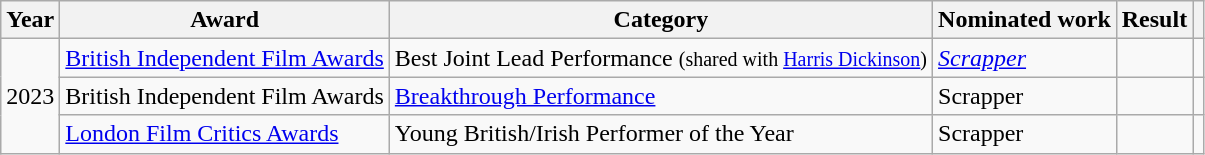<table class="wikitable sortable plainrowheaders">
<tr>
<th>Year</th>
<th>Award</th>
<th>Category</th>
<th>Nominated work</th>
<th>Result</th>
<th class="unsortable"></th>
</tr>
<tr>
<td rowspan="3">2023</td>
<td><a href='#'>British Independent Film Awards</a></td>
<td>Best Joint Lead Performance <small>(shared with <a href='#'>Harris Dickinson</a>)</small></td>
<td><em><a href='#'>Scrapper</a></em></td>
<td></td>
<td style="text-align:center;"></td>
</tr>
<tr>
<td British Independent Film Awards 2023>British Independent Film Awards</td>
<td><a href='#'>Breakthrough Performance</a></td>
<td>Scrapper</td>
<td></td>
<td></td>
</tr>
<tr>
<td><a href='#'>London Film Critics Awards</a></td>
<td>Young British/Irish Performer of the Year</td>
<td>Scrapper</td>
<td></td>
<td></td>
</tr>
</table>
